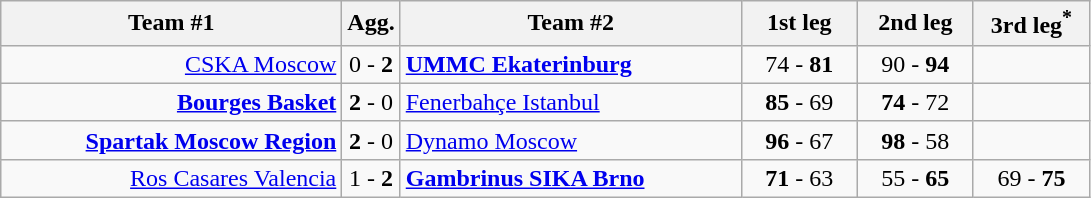<table class=wikitable style="text-align:center">
<tr>
<th width=220>Team #1</th>
<th width=20>Agg.</th>
<th width=220>Team #2</th>
<th width=70>1st leg</th>
<th width=70>2nd leg</th>
<th width=70>3rd leg<sup>*</sup></th>
</tr>
<tr>
<td align=right><a href='#'>CSKA Moscow</a> </td>
<td>0 - <strong>2</strong></td>
<td align=left> <strong><a href='#'>UMMC Ekaterinburg</a></strong></td>
<td>74 - <strong>81</strong></td>
<td>90 - <strong>94</strong></td>
<td></td>
</tr>
<tr>
<td align=right><strong><a href='#'>Bourges Basket</a></strong>  </td>
<td><strong>2</strong> - 0</td>
<td align=left> <a href='#'>Fenerbahçe Istanbul</a></td>
<td><strong>85</strong> - 69</td>
<td><strong>74</strong> - 72</td>
<td></td>
</tr>
<tr>
<td align=right><strong><a href='#'>Spartak Moscow Region</a></strong> </td>
<td><strong>2</strong> - 0</td>
<td align=left> <a href='#'>Dynamo Moscow</a></td>
<td><strong>96</strong> - 67</td>
<td><strong>98</strong> - 58</td>
<td></td>
</tr>
<tr>
<td align=right><a href='#'>Ros Casares Valencia</a> </td>
<td>1 - <strong>2</strong></td>
<td align=left> <strong><a href='#'>Gambrinus SIKA Brno</a></strong></td>
<td><strong>71</strong> - 63</td>
<td>55 - <strong>65</strong></td>
<td>69 - <strong>75</strong></td>
</tr>
</table>
